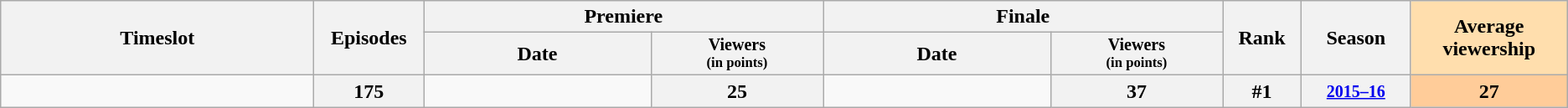<table class="wikitable">
<tr>
<th style="width:20%;" rowspan=2>Timeslot</th>
<th style="width:07%;" rowspan=2>Episodes</th>
<th colspan=2>Premiere</th>
<th colspan=2>Finale</th>
<th style="width:05%;" rowspan=2>Rank</th>
<th style="width:07%;" rowspan=2>Season</th>
<th style="width:10%; background:#ffdead;" rowspan="2">Average viewership</th>
</tr>
<tr>
<th>Date</th>
<th span style="width:11%; font-size:smaller; line-height:100%;">Viewers<br><small>(in points)</small></th>
<th>Date</th>
<th span style="width:11%; font-size:smaller; line-height:100%;">Viewers<br><small>(in points)</small></th>
</tr>
<tr>
<td></td>
<th>175</th>
<td style="font-size:11px;line-height:110%"></td>
<th>25</th>
<td style="font-size:11px;line-height:110%"></td>
<th>37</th>
<th>#1</th>
<th style="font-size:smaller"><a href='#'>2015–16</a></th>
<th style="background:#fc9;">27</th>
</tr>
</table>
